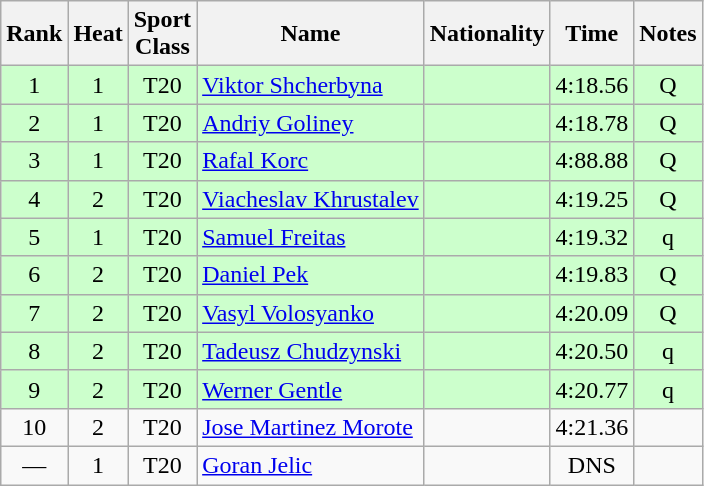<table class="wikitable sortable" style="text-align:center">
<tr>
<th>Rank</th>
<th>Heat</th>
<th>Sport<br>Class</th>
<th>Name</th>
<th>Nationality</th>
<th>Time</th>
<th>Notes</th>
</tr>
<tr bgcolor=ccffcc>
<td>1</td>
<td>1</td>
<td>T20</td>
<td align=left><a href='#'>Viktor Shcherbyna</a></td>
<td align=left></td>
<td>4:18.56</td>
<td>Q</td>
</tr>
<tr bgcolor=ccffcc>
<td>2</td>
<td>1</td>
<td>T20</td>
<td align=left><a href='#'>Andriy Goliney</a></td>
<td align=left></td>
<td>4:18.78</td>
<td>Q</td>
</tr>
<tr bgcolor=ccffcc>
<td>3</td>
<td>1</td>
<td>T20</td>
<td align=left><a href='#'>Rafal Korc</a></td>
<td align=left></td>
<td>4:88.88</td>
<td>Q</td>
</tr>
<tr bgcolor=ccffcc>
<td>4</td>
<td>2</td>
<td>T20</td>
<td align=left><a href='#'>Viacheslav Khrustalev</a></td>
<td align=left></td>
<td>4:19.25</td>
<td>Q</td>
</tr>
<tr bgcolor=ccffcc>
<td>5</td>
<td>1</td>
<td>T20</td>
<td align=left><a href='#'>Samuel Freitas</a></td>
<td align=left></td>
<td>4:19.32</td>
<td>q</td>
</tr>
<tr bgcolor=ccffcc>
<td>6</td>
<td>2</td>
<td>T20</td>
<td align=left><a href='#'>Daniel Pek</a></td>
<td align=left></td>
<td>4:19.83</td>
<td>Q</td>
</tr>
<tr bgcolor=ccffcc>
<td>7</td>
<td>2</td>
<td>T20</td>
<td align=left><a href='#'>Vasyl Volosyanko</a></td>
<td align=left></td>
<td>4:20.09</td>
<td>Q</td>
</tr>
<tr bgcolor=ccffcc>
<td>8</td>
<td>2</td>
<td>T20</td>
<td align=left><a href='#'>Tadeusz Chudzynski</a></td>
<td align=left></td>
<td>4:20.50</td>
<td>q</td>
</tr>
<tr bgcolor=ccffcc>
<td>9</td>
<td>2</td>
<td>T20</td>
<td align=left><a href='#'>Werner Gentle</a></td>
<td align=left></td>
<td>4:20.77</td>
<td>q</td>
</tr>
<tr>
<td>10</td>
<td>2</td>
<td>T20</td>
<td align=left><a href='#'>Jose Martinez Morote</a></td>
<td align=left></td>
<td>4:21.36</td>
<td></td>
</tr>
<tr>
<td>—</td>
<td>1</td>
<td>T20</td>
<td align=left><a href='#'>Goran Jelic</a></td>
<td align=left></td>
<td>DNS</td>
<td></td>
</tr>
</table>
